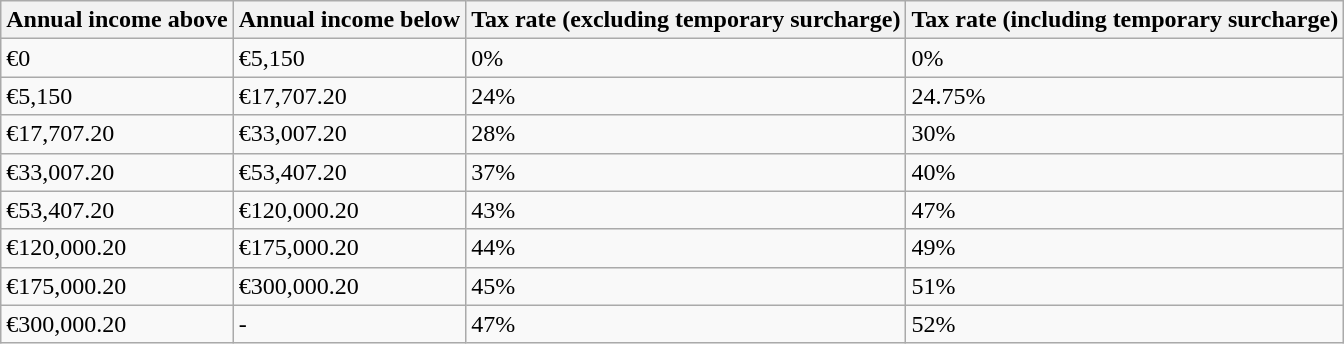<table class="wikitable">
<tr>
<th>Annual income above</th>
<th>Annual income below</th>
<th>Tax rate (excluding temporary surcharge)</th>
<th>Tax rate (including temporary surcharge)</th>
</tr>
<tr>
<td>€0</td>
<td>€5,150</td>
<td>0%</td>
<td>0%</td>
</tr>
<tr>
<td>€5,150</td>
<td>€17,707.20</td>
<td>24%</td>
<td>24.75%</td>
</tr>
<tr>
<td>€17,707.20</td>
<td>€33,007.20</td>
<td>28%</td>
<td>30%</td>
</tr>
<tr>
<td>€33,007.20</td>
<td>€53,407.20</td>
<td>37%</td>
<td>40%</td>
</tr>
<tr>
<td>€53,407.20</td>
<td>€120,000.20</td>
<td>43%</td>
<td>47%</td>
</tr>
<tr>
<td>€120,000.20</td>
<td>€175,000.20</td>
<td>44%</td>
<td>49%</td>
</tr>
<tr>
<td>€175,000.20</td>
<td>€300,000.20</td>
<td>45%</td>
<td>51%</td>
</tr>
<tr>
<td>€300,000.20</td>
<td>-</td>
<td>47%</td>
<td>52%</td>
</tr>
</table>
